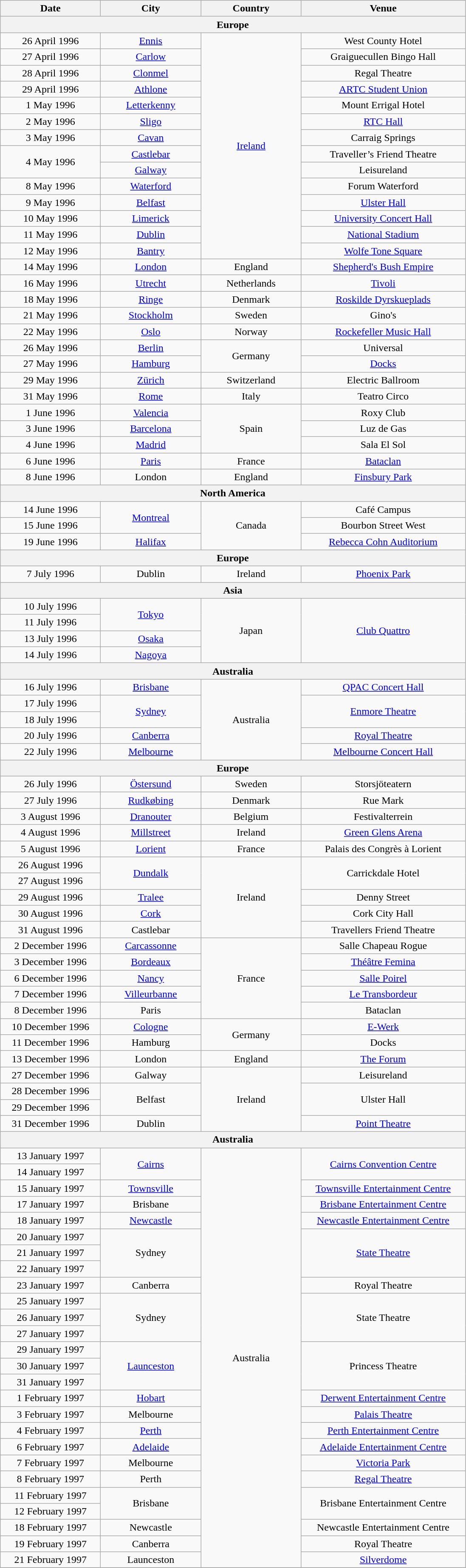<table class="wikitable" style="text-align:center;">
<tr>
<th style="width:150px;">Date</th>
<th style="width:150px;">City</th>
<th style="width:150px;">Country</th>
<th style="width:250px;">Venue</th>
</tr>
<tr>
<th colspan="4">Europe</th>
</tr>
<tr>
<td>26 April 1996</td>
<td><a href='#'>Ennis</a></td>
<td rowspan="14"><a href='#'>Ireland</a></td>
<td>West County Hotel</td>
</tr>
<tr>
<td>27 April 1996</td>
<td><a href='#'>Carlow</a></td>
<td>Graiguecullen Bingo Hall</td>
</tr>
<tr>
<td>28 April 1996</td>
<td><a href='#'>Clonmel</a></td>
<td>Regal Theatre</td>
</tr>
<tr>
<td>29 April 1996</td>
<td><a href='#'>Athlone</a></td>
<td><a href='#'>ARTC Student Union</a></td>
</tr>
<tr>
<td>1 May 1996</td>
<td><a href='#'>Letterkenny</a></td>
<td>Mount Errigal Hotel</td>
</tr>
<tr>
<td>2 May 1996</td>
<td><a href='#'>Sligo</a></td>
<td><a href='#'>RTC Hall</a></td>
</tr>
<tr>
<td>3 May 1996</td>
<td><a href='#'>Cavan</a></td>
<td>Carraig Springs</td>
</tr>
<tr>
<td rowspan="2">4 May 1996</td>
<td><a href='#'>Castlebar</a></td>
<td>Traveller’s Friend Theatre</td>
</tr>
<tr>
<td><a href='#'>Galway</a></td>
<td>Leisureland</td>
</tr>
<tr>
<td>8 May 1996</td>
<td><a href='#'>Waterford</a></td>
<td>Forum Waterford</td>
</tr>
<tr>
<td>9 May 1996</td>
<td><a href='#'>Belfast</a></td>
<td><a href='#'>Ulster Hall</a></td>
</tr>
<tr>
<td>10 May 1996</td>
<td><a href='#'>Limerick</a></td>
<td><a href='#'>University Concert Hall</a></td>
</tr>
<tr>
<td>11 May 1996</td>
<td><a href='#'>Dublin</a></td>
<td><a href='#'>National Stadium</a></td>
</tr>
<tr>
<td>12 May 1996</td>
<td><a href='#'>Bantry</a></td>
<td><a href='#'>Wolfe Tone Square</a></td>
</tr>
<tr>
<td>14 May 1996</td>
<td><a href='#'>London</a></td>
<td>England</td>
<td><a href='#'>Shepherd's Bush Empire</a></td>
</tr>
<tr>
<td>16 May 1996</td>
<td><a href='#'>Utrecht</a></td>
<td>Netherlands</td>
<td><a href='#'>Tivoli</a></td>
</tr>
<tr>
<td>18 May 1996</td>
<td><a href='#'>Ringe</a></td>
<td>Denmark</td>
<td><a href='#'>Roskilde Dyrskueplads</a></td>
</tr>
<tr>
<td>21 May 1996</td>
<td><a href='#'>Stockholm</a></td>
<td>Sweden</td>
<td>Gino's</td>
</tr>
<tr>
<td>22 May 1996</td>
<td><a href='#'>Oslo</a></td>
<td>Norway</td>
<td><a href='#'>Rockefeller Music Hall</a></td>
</tr>
<tr>
<td>26 May 1996</td>
<td><a href='#'>Berlin</a></td>
<td rowspan="2">Germany</td>
<td>Universal</td>
</tr>
<tr>
<td>27 May 1996</td>
<td><a href='#'>Hamburg</a></td>
<td><a href='#'>Docks</a></td>
</tr>
<tr>
<td>29 May 1996</td>
<td><a href='#'>Zürich</a></td>
<td>Switzerland</td>
<td>Electric Ballroom</td>
</tr>
<tr>
<td>31 May 1996</td>
<td><a href='#'>Rome</a></td>
<td>Italy</td>
<td>Teatro Circo</td>
</tr>
<tr>
<td>1 June 1996</td>
<td><a href='#'>Valencia</a></td>
<td rowspan="3">Spain</td>
<td>Roxy Club</td>
</tr>
<tr>
<td>3 June 1996</td>
<td><a href='#'>Barcelona</a></td>
<td>Luz de Gas</td>
</tr>
<tr>
<td>4 June 1996</td>
<td><a href='#'>Madrid</a></td>
<td>Sala El Sol</td>
</tr>
<tr>
<td>6 June 1996</td>
<td><a href='#'>Paris</a></td>
<td>France</td>
<td><a href='#'>Bataclan</a></td>
</tr>
<tr>
<td>8 June 1996</td>
<td>London</td>
<td>England</td>
<td><a href='#'>Finsbury Park</a></td>
</tr>
<tr>
<th colspan="4">North America</th>
</tr>
<tr>
<td>14 June 1996</td>
<td rowspan="2"><a href='#'>Montreal</a></td>
<td rowspan="3">Canada</td>
<td>Café Campus</td>
</tr>
<tr>
<td>15 June 1996</td>
<td>Bourbon Street West</td>
</tr>
<tr>
<td>19 June 1996</td>
<td><a href='#'>Halifax</a></td>
<td><a href='#'>Rebecca Cohn Auditorium</a></td>
</tr>
<tr>
<th colspan="4">Europe</th>
</tr>
<tr>
<td>7 July 1996</td>
<td>Dublin</td>
<td>Ireland</td>
<td><a href='#'>Phoenix Park</a></td>
</tr>
<tr>
<th colspan="4">Asia</th>
</tr>
<tr>
<td>10 July 1996</td>
<td rowspan="2"><a href='#'>Tokyo</a></td>
<td rowspan="4">Japan</td>
<td rowspan="4"><a href='#'>Club Quattro</a></td>
</tr>
<tr>
<td>11 July 1996</td>
</tr>
<tr>
<td>13 July 1996</td>
<td><a href='#'>Osaka</a></td>
</tr>
<tr>
<td>14 July 1996</td>
<td><a href='#'>Nagoya</a></td>
</tr>
<tr>
<th colspan="4">Australia</th>
</tr>
<tr>
<td>16 July 1996</td>
<td><a href='#'>Brisbane</a></td>
<td rowspan="5">Australia</td>
<td><a href='#'>QPAC Concert Hall</a></td>
</tr>
<tr>
<td>17 July 1996</td>
<td rowspan="2"><a href='#'>Sydney</a></td>
<td rowspan="2"><a href='#'>Enmore Theatre</a></td>
</tr>
<tr>
<td>18 July 1996</td>
</tr>
<tr>
<td>20 July 1996</td>
<td><a href='#'>Canberra</a></td>
<td><a href='#'>Royal Theatre</a></td>
</tr>
<tr>
<td>22 July 1996</td>
<td><a href='#'>Melbourne</a></td>
<td><a href='#'>Melbourne Concert Hall</a></td>
</tr>
<tr>
<th colspan="4">Europe</th>
</tr>
<tr>
<td>26 July 1996</td>
<td><a href='#'>Östersund</a></td>
<td>Sweden</td>
<td>Storsjöteatern</td>
</tr>
<tr>
<td>27 July 1996</td>
<td><a href='#'>Rudkøbing</a></td>
<td>Denmark</td>
<td>Rue Mark</td>
</tr>
<tr>
<td>3 August 1996</td>
<td><a href='#'>Dranouter</a></td>
<td>Belgium</td>
<td>Festivalterrein</td>
</tr>
<tr>
<td>4 August 1996</td>
<td><a href='#'>Millstreet</a></td>
<td>Ireland</td>
<td><a href='#'>Green Glens Arena</a></td>
</tr>
<tr>
<td>5 August 1996</td>
<td><a href='#'>Lorient</a></td>
<td>France</td>
<td>Palais des Congrès à Lorient</td>
</tr>
<tr>
<td>26 August 1996</td>
<td rowspan="2"><a href='#'>Dundalk</a></td>
<td rowspan="5">Ireland</td>
<td rowspan="2">Carrickdale Hotel</td>
</tr>
<tr>
<td>27 August 1996</td>
</tr>
<tr>
<td>29 August 1996</td>
<td><a href='#'>Tralee</a></td>
<td>Denny Street</td>
</tr>
<tr>
<td>30 August 1996</td>
<td><a href='#'>Cork</a></td>
<td>Cork City Hall</td>
</tr>
<tr>
<td>31 August 1996</td>
<td>Castlebar</td>
<td>Travellers Friend Theatre</td>
</tr>
<tr>
<td>2 December 1996</td>
<td><a href='#'>Carcassonne</a></td>
<td rowspan="5">France</td>
<td>Salle Chapeau Rogue</td>
</tr>
<tr>
<td>3 December 1996</td>
<td><a href='#'>Bordeaux</a></td>
<td><a href='#'>Théâtre Femina</a></td>
</tr>
<tr>
<td>6 December 1996</td>
<td><a href='#'>Nancy</a></td>
<td><a href='#'>Salle Poirel</a></td>
</tr>
<tr>
<td>7 December 1996</td>
<td><a href='#'>Villeurbanne</a></td>
<td><a href='#'>Le Transbordeur</a></td>
</tr>
<tr>
<td>8 December 1996</td>
<td>Paris</td>
<td>Bataclan</td>
</tr>
<tr>
<td>10 December 1996</td>
<td><a href='#'>Cologne</a></td>
<td rowspan="2">Germany</td>
<td><a href='#'>E-Werk</a></td>
</tr>
<tr>
<td>11 December 1996</td>
<td>Hamburg</td>
<td>Docks</td>
</tr>
<tr>
<td>13 December 1996</td>
<td>London</td>
<td>England</td>
<td><a href='#'>The Forum</a></td>
</tr>
<tr>
<td>27 December 1996</td>
<td>Galway</td>
<td rowspan="4">Ireland</td>
<td>Leisureland</td>
</tr>
<tr>
<td>28 December 1996</td>
<td rowspan="2">Belfast</td>
<td rowspan="2">Ulster Hall</td>
</tr>
<tr>
<td>29 December 1996</td>
</tr>
<tr>
<td>31 December 1996</td>
<td>Dublin</td>
<td><a href='#'>Point Theatre</a></td>
</tr>
<tr>
<th colspan="4">Australia</th>
</tr>
<tr>
<td>13 January 1997</td>
<td rowspan="2"><a href='#'>Cairns</a></td>
<td rowspan="26">Australia</td>
<td rowspan="2"><a href='#'>Cairns Convention Centre</a></td>
</tr>
<tr>
<td>14 January 1997</td>
</tr>
<tr>
<td>15 January 1997</td>
<td><a href='#'>Townsville</a></td>
<td><a href='#'>Townsville Entertainment Centre</a></td>
</tr>
<tr>
<td>17 January 1997</td>
<td>Brisbane</td>
<td><a href='#'>Brisbane Entertainment Centre</a></td>
</tr>
<tr>
<td>18 January 1997</td>
<td><a href='#'>Newcastle</a></td>
<td><a href='#'>Newcastle Entertainment Centre</a></td>
</tr>
<tr>
<td>20 January 1997</td>
<td rowspan="3">Sydney</td>
<td rowspan="3"><a href='#'>State Theatre</a></td>
</tr>
<tr>
<td>21 January 1997</td>
</tr>
<tr>
<td>22 January 1997</td>
</tr>
<tr>
<td>23 January 1997</td>
<td>Canberra</td>
<td>Royal Theatre</td>
</tr>
<tr>
<td>25 January 1997</td>
<td rowspan="3">Sydney</td>
<td rowspan="3">State Theatre</td>
</tr>
<tr>
<td>26 January 1997</td>
</tr>
<tr>
<td>27 January 1997</td>
</tr>
<tr>
<td>29 January 1997</td>
<td rowspan="3"><a href='#'>Launceston</a></td>
<td rowspan="3">Princess Theatre</td>
</tr>
<tr>
<td>30 January 1997</td>
</tr>
<tr>
<td>31 January 1997</td>
</tr>
<tr>
<td>1 February 1997</td>
<td><a href='#'>Hobart</a></td>
<td><a href='#'>Derwent Entertainment Centre</a></td>
</tr>
<tr>
<td>3 February 1997</td>
<td>Melbourne</td>
<td><a href='#'>Palais Theatre</a></td>
</tr>
<tr>
<td>4 February 1997</td>
<td><a href='#'>Perth</a></td>
<td><a href='#'>Perth Entertainment Centre</a></td>
</tr>
<tr>
<td>6 February 1997</td>
<td><a href='#'>Adelaide</a></td>
<td><a href='#'>Adelaide Entertainment Centre</a></td>
</tr>
<tr>
<td>7 February 1997</td>
<td>Melbourne</td>
<td><a href='#'>Victoria Park</a></td>
</tr>
<tr>
<td>8 February 1997</td>
<td>Perth</td>
<td><a href='#'>Regal Theatre</a></td>
</tr>
<tr>
<td>11 February 1997</td>
<td rowspan="2">Brisbane</td>
<td rowspan="2">Brisbane Entertainment Centre</td>
</tr>
<tr>
<td>12 February 1997</td>
</tr>
<tr>
<td>18 February 1997</td>
<td>Newcastle</td>
<td>Newcastle Entertainment Centre</td>
</tr>
<tr>
<td>19 February 1997</td>
<td>Canberra</td>
<td>Royal Theatre</td>
</tr>
<tr>
<td>21 February 1997</td>
<td>Launceston</td>
<td><a href='#'>Silverdome</a></td>
</tr>
<tr>
</tr>
</table>
